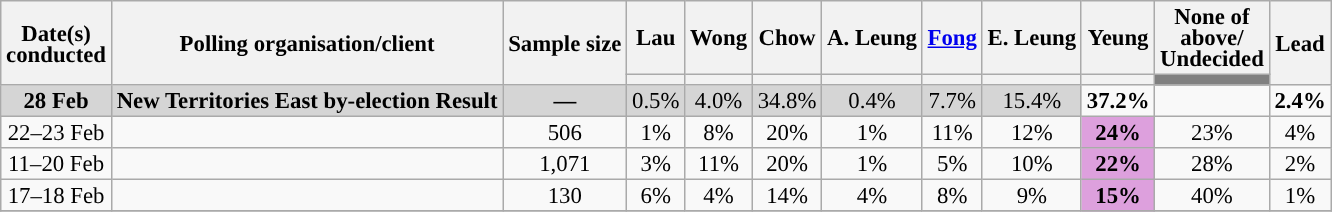<table class="wikitable sortable" style="text-align:center;font-size:95%;line-height:14px">
<tr>
<th rowspan="2">Date(s)<br>conducted</th>
<th rowspan="2">Polling organisation/client</th>
<th rowspan="2">Sample size</th>
<th>Lau</th>
<th>Wong</th>
<th>Chow</th>
<th>A. Leung</th>
<th><a href='#'><span>Fong</span></a></th>
<th>E. Leung</th>
<th>Yeung</th>
<th>None of above/ Undecided</th>
<th rowspan="2">Lead</th>
</tr>
<tr>
<th class="unsortable" style="background:"></th>
<th class="unsortable" style="background:"></th>
<th class="unsortable" style="background:"></th>
<th class="unsortable" style="background:"></th>
<th class="unsortable" style="background:"></th>
<th class="unsortable" style="background:"></th>
<th class="unsortable" style="background:"></th>
<th class="unsortable" style="background:gray; width:60px;"></th>
</tr>
<tr>
<td style="background:#D5D5D5"><strong>28 Feb</strong></td>
<td style="background:#D5D5D5"><strong>New Territories East by-election Result</strong></td>
<th style="background:#D5D5D5"><strong>—</strong></th>
<td style="background:#D5D5D5">0.5%</td>
<td style="background:#D5D5D5">4.0%</td>
<td style="background:#D5D5D5">34.8%</td>
<td style="background:#D5D5D5">0.4%</td>
<td style="background:#D5D5D5">7.7%</td>
<td style="background:#D5D5D5">15.4%</td>
<td style="background:"><strong>37.2%</strong></td>
<td></td>
<td style="background:"><strong>2.4%</strong></td>
</tr>
<tr>
<td>22–23 Feb</td>
<td></td>
<td>506</td>
<td>1%</td>
<td>8%</td>
<td>20%</td>
<td>1%</td>
<td>11%</td>
<td>12%</td>
<td style="background:plum"><strong>24%</strong></td>
<td>23%</td>
<td style="background:">4%</td>
</tr>
<tr>
<td>11–20 Feb</td>
<td></td>
<td>1,071</td>
<td>3%</td>
<td>11%</td>
<td>20%</td>
<td>1%</td>
<td>5%</td>
<td>10%</td>
<td style="background:plum"><strong>22%</strong></td>
<td>28%</td>
<td style="background:">2%</td>
</tr>
<tr>
<td>17–18 Feb</td>
<td></td>
<td>130</td>
<td>6%</td>
<td>4%</td>
<td>14%</td>
<td>4%</td>
<td>8%</td>
<td>9%</td>
<td style="background:plum"><strong>15%</strong></td>
<td>40%</td>
<td style="background:">1%</td>
</tr>
<tr>
</tr>
</table>
